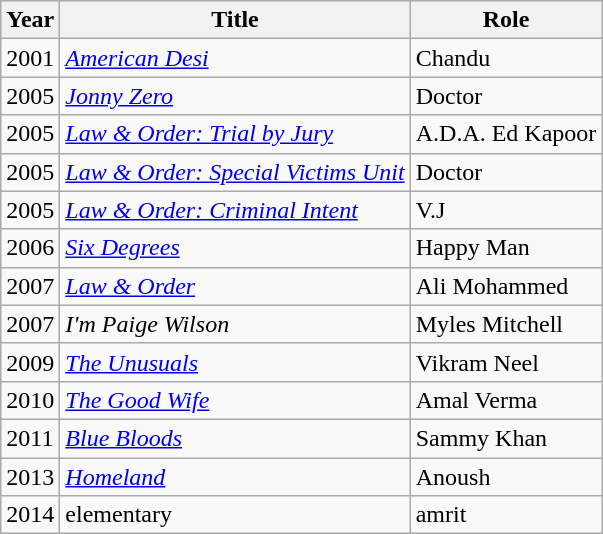<table class="wikitable sortable">
<tr>
<th>Year</th>
<th>Title</th>
<th>Role</th>
</tr>
<tr>
<td>2001</td>
<td><em><a href='#'>American Desi</a></em></td>
<td>Chandu</td>
</tr>
<tr>
<td>2005</td>
<td><em><a href='#'>Jonny Zero</a></em></td>
<td>Doctor</td>
</tr>
<tr>
<td>2005</td>
<td><em><a href='#'>Law & Order: Trial by Jury</a></em></td>
<td>A.D.A. Ed Kapoor</td>
</tr>
<tr>
<td>2005</td>
<td><em><a href='#'>Law & Order: Special Victims Unit</a></em></td>
<td>Doctor</td>
</tr>
<tr>
<td>2005</td>
<td><em><a href='#'>Law & Order: Criminal Intent</a></em></td>
<td>V.J</td>
</tr>
<tr>
<td>2006</td>
<td><em><a href='#'>Six Degrees</a></em></td>
<td>Happy Man</td>
</tr>
<tr>
<td>2007</td>
<td><em><a href='#'>Law & Order</a></em></td>
<td>Ali Mohammed</td>
</tr>
<tr>
<td>2007</td>
<td><em>I'm Paige Wilson</em></td>
<td>Myles Mitchell</td>
</tr>
<tr>
<td>2009</td>
<td><em><a href='#'>The Unusuals</a></em></td>
<td>Vikram Neel</td>
</tr>
<tr>
<td>2010</td>
<td><em><a href='#'>The Good Wife</a></em></td>
<td>Amal Verma</td>
</tr>
<tr>
<td>2011</td>
<td><em><a href='#'>Blue Bloods</a></em></td>
<td>Sammy Khan</td>
</tr>
<tr>
<td>2013</td>
<td><em><a href='#'>Homeland</a></em></td>
<td>Anoush</td>
</tr>
<tr>
<td>2014</td>
<td>elementary</td>
<td>amrit</td>
</tr>
</table>
